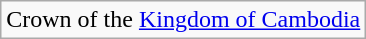<table class="wikitable">
<tr>
<td> Crown of the <a href='#'>Kingdom of Cambodia</a></td>
</tr>
</table>
